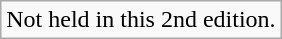<table class="wikitable" style="text-align:center;">
<tr>
<td>Not held in this 2nd edition.</td>
</tr>
</table>
